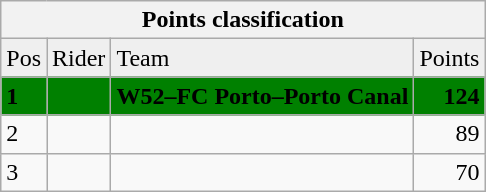<table class="wikitable">
<tr>
<th colspan=4>Points classification</th>
</tr>
<tr bgcolor=#efefef>
<td>Pos</td>
<td>Rider</td>
<td>Team</td>
<td>Points</td>
</tr>
<tr bgcolor=Green>
<td><span><strong>1</strong></span></td>
<td><span><strong></strong></span> </td>
<td><span><strong>W52–FC Porto–Porto Canal</strong></span></td>
<td align="right"><span><strong>124</strong></span></td>
</tr>
<tr>
<td>2</td>
<td></td>
<td></td>
<td align="right">89</td>
</tr>
<tr>
<td>3</td>
<td></td>
<td></td>
<td align="right">70</td>
</tr>
</table>
